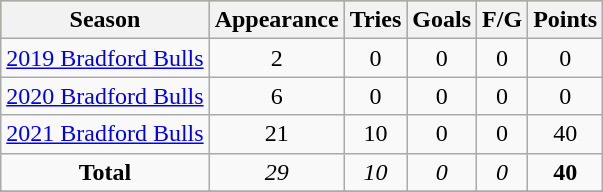<table class="wikitable" style="text-align:center;">
<tr bgcolor=#bdb76b>
<th>Season</th>
<th>Appearance</th>
<th>Tries</th>
<th>Goals</th>
<th>F/G</th>
<th>Points</th>
</tr>
<tr>
<td><a href='#'>2019 Bradford Bulls</a></td>
<td>2</td>
<td>0</td>
<td>0</td>
<td>0</td>
<td>0</td>
</tr>
<tr>
<td><a href='#'>2020 Bradford Bulls</a></td>
<td>6</td>
<td>0</td>
<td>0</td>
<td>0</td>
<td>0</td>
</tr>
<tr>
<td><a href='#'>2021 Bradford Bulls</a></td>
<td>21</td>
<td>10</td>
<td>0</td>
<td>0</td>
<td>40</td>
</tr>
<tr>
<td><strong>Total</strong></td>
<td><em>29</em></td>
<td><em>10</em></td>
<td><em>0</em></td>
<td><em>0</em></td>
<td><strong>40</strong></td>
</tr>
<tr>
</tr>
</table>
